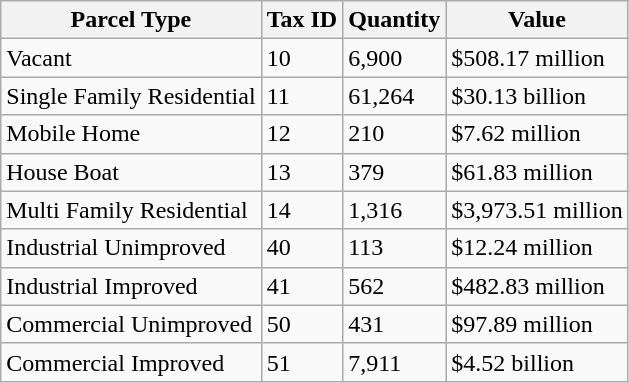<table class="wikitable">
<tr>
<th>Parcel Type</th>
<th>Tax ID</th>
<th>Quantity</th>
<th>Value</th>
</tr>
<tr>
<td>Vacant</td>
<td>10</td>
<td>6,900</td>
<td>$508.17 million</td>
</tr>
<tr>
<td>Single Family Residential</td>
<td>11</td>
<td>61,264</td>
<td>$30.13 billion</td>
</tr>
<tr>
<td>Mobile Home</td>
<td>12</td>
<td>210</td>
<td>$7.62 million</td>
</tr>
<tr>
<td>House Boat</td>
<td>13</td>
<td>379</td>
<td>$61.83 million</td>
</tr>
<tr>
<td>Multi Family Residential</td>
<td>14</td>
<td>1,316</td>
<td>$3,973.51 million</td>
</tr>
<tr>
<td>Industrial Unimproved</td>
<td>40</td>
<td>113</td>
<td>$12.24 million</td>
</tr>
<tr>
<td>Industrial Improved</td>
<td>41</td>
<td>562</td>
<td>$482.83 million</td>
</tr>
<tr>
<td>Commercial Unimproved</td>
<td>50</td>
<td>431</td>
<td>$97.89 million</td>
</tr>
<tr>
<td>Commercial Improved</td>
<td>51</td>
<td>7,911</td>
<td>$4.52 billion</td>
</tr>
</table>
